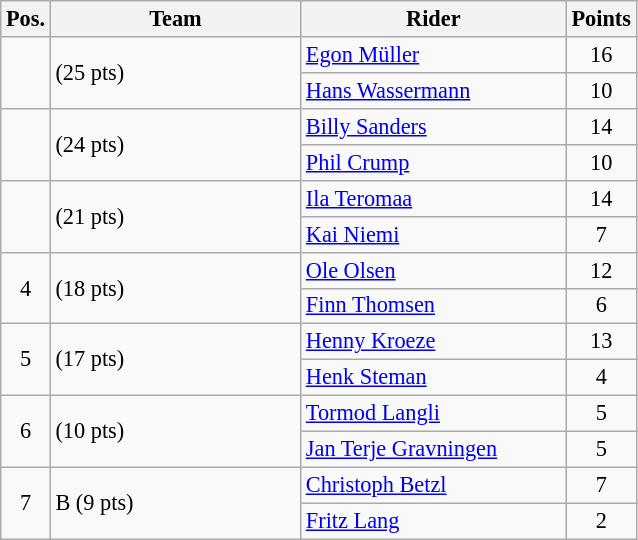<table class=wikitable style="font-size:93%;">
<tr>
<th width=25px>Pos.</th>
<th width=160px>Team</th>
<th width=170px>Rider</th>
<th width=40px>Points</th>
</tr>
<tr align=center >
<td rowspan=2 ></td>
<td rowspan=2 align=left> (25 pts)</td>
<td align=left><a href='#'>Egon Müller</a></td>
<td>16</td>
</tr>
<tr align=center >
<td align=left><a href='#'>Hans Wassermann</a></td>
<td>10</td>
</tr>
<tr align=center >
<td rowspan=2 ></td>
<td rowspan=2 align=left> (24 pts)</td>
<td align=left><a href='#'>Billy Sanders</a></td>
<td>14</td>
</tr>
<tr align=center >
<td align=left><a href='#'>Phil Crump</a></td>
<td>10</td>
</tr>
<tr align=center >
<td rowspan=2 ></td>
<td rowspan=2 align=left> (21 pts)</td>
<td align=left><a href='#'>Ila Teromaa</a></td>
<td>14</td>
</tr>
<tr align=center >
<td align=left><a href='#'>Kai Niemi</a></td>
<td>7</td>
</tr>
<tr align=center>
<td rowspan=2>4</td>
<td rowspan=2 align=left> (18 pts)</td>
<td align=left><a href='#'>Ole Olsen</a></td>
<td>12</td>
</tr>
<tr align=center>
<td align=left><a href='#'>Finn Thomsen</a></td>
<td>6</td>
</tr>
<tr align=center>
<td rowspan=2>5</td>
<td rowspan=2 align=left> (17 pts)</td>
<td align=left><a href='#'>Henny Kroeze</a></td>
<td>13</td>
</tr>
<tr align=center>
<td align=left><a href='#'>Henk Steman</a></td>
<td>4</td>
</tr>
<tr align=center>
<td rowspan=2>6</td>
<td rowspan=2 align=left> (10 pts)</td>
<td align=left><a href='#'>Tormod Langli</a></td>
<td>5</td>
</tr>
<tr align=center>
<td align=left><a href='#'>Jan Terje Gravningen</a></td>
<td>5</td>
</tr>
<tr align=center>
<td rowspan=2>7</td>
<td rowspan=2 align=left> B (9 pts)</td>
<td align=left><a href='#'>Christoph Betzl</a></td>
<td>7</td>
</tr>
<tr align=center>
<td align=left><a href='#'>Fritz Lang</a></td>
<td>2</td>
</tr>
</table>
